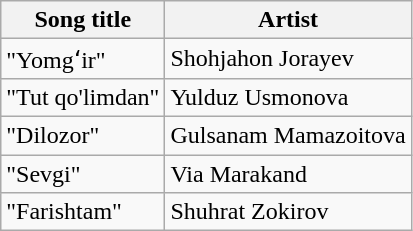<table class="wikitable sortable">
<tr>
<th>Song title</th>
<th>Artist</th>
</tr>
<tr>
<td>"Yomgʻir"</td>
<td rowspan="1">Shohjahon Jorayev</td>
</tr>
<tr>
<td>"Tut qo'limdan"</td>
<td rowspan="1">Yulduz Usmonova</td>
</tr>
<tr>
<td>"Dilozor"</td>
<td>Gulsanam Mamazoitova</td>
</tr>
<tr>
<td>"Sevgi"</td>
<td>Via Marakand</td>
</tr>
<tr>
<td>"Farishtam"</td>
<td>Shuhrat Zokirov</td>
</tr>
</table>
